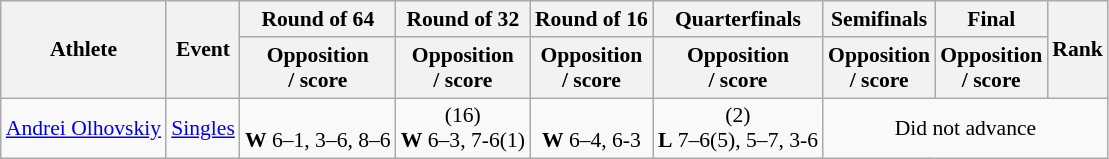<table class=wikitable style="font-size:90%">
<tr>
<th rowspan="2">Athlete</th>
<th rowspan="2">Event</th>
<th>Round of 64</th>
<th>Round of 32</th>
<th>Round of 16</th>
<th>Quarterfinals</th>
<th>Semifinals</th>
<th>Final</th>
<th rowspan="2">Rank</th>
</tr>
<tr>
<th>Opposition<br>/ score</th>
<th>Opposition<br>/ score</th>
<th>Opposition<br>/ score</th>
<th>Opposition<br>/ score</th>
<th>Opposition<br>/ score</th>
<th>Opposition<br>/ score</th>
</tr>
<tr>
<td><a href='#'>Andrei Olhovskiy</a></td>
<td><a href='#'>Singles</a></td>
<td align=center> <br><strong>W</strong> 6–1, 3–6, 8–6</td>
<td align=center> (16)<br><strong>W</strong> 6–3, 7-6(1)</td>
<td align=center> <br><strong>W</strong> 6–4, 6-3</td>
<td align=center> (2)<br><strong>L</strong> 7–6(5), 5–7, 3-6</td>
<td align=center colspan = "3">Did not advance</td>
</tr>
</table>
